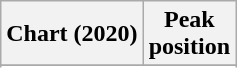<table class="wikitable sortable plainrowheaders" style="text-align:center">
<tr>
<th scope="col">Chart (2020)</th>
<th scope="col">Peak<br>position</th>
</tr>
<tr>
</tr>
<tr>
</tr>
</table>
